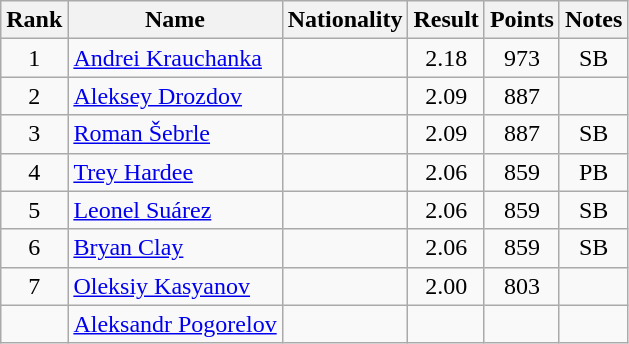<table class="wikitable sortable" style="text-align:center">
<tr>
<th>Rank</th>
<th>Name</th>
<th>Nationality</th>
<th>Result</th>
<th>Points</th>
<th>Notes</th>
</tr>
<tr>
<td>1</td>
<td align=left><a href='#'>Andrei Krauchanka</a></td>
<td align=left></td>
<td>2.18</td>
<td>973</td>
<td>SB</td>
</tr>
<tr>
<td>2</td>
<td align=left><a href='#'>Aleksey Drozdov</a></td>
<td align=left></td>
<td>2.09</td>
<td>887</td>
<td></td>
</tr>
<tr>
<td>3</td>
<td align=left><a href='#'>Roman Šebrle</a></td>
<td align=left></td>
<td>2.09</td>
<td>887</td>
<td>SB</td>
</tr>
<tr>
<td>4</td>
<td align=left><a href='#'>Trey Hardee</a></td>
<td align=left></td>
<td>2.06</td>
<td>859</td>
<td>PB</td>
</tr>
<tr>
<td>5</td>
<td align=left><a href='#'>Leonel Suárez</a></td>
<td align=left></td>
<td>2.06</td>
<td>859</td>
<td>SB</td>
</tr>
<tr>
<td>6</td>
<td align=left><a href='#'>Bryan Clay</a></td>
<td align=left></td>
<td>2.06</td>
<td>859</td>
<td>SB</td>
</tr>
<tr>
<td>7</td>
<td align=left><a href='#'>Oleksiy Kasyanov</a></td>
<td align=left></td>
<td>2.00</td>
<td>803</td>
<td></td>
</tr>
<tr>
<td></td>
<td align=left><a href='#'>Aleksandr Pogorelov</a></td>
<td align=left></td>
<td></td>
<td></td>
<td></td>
</tr>
</table>
